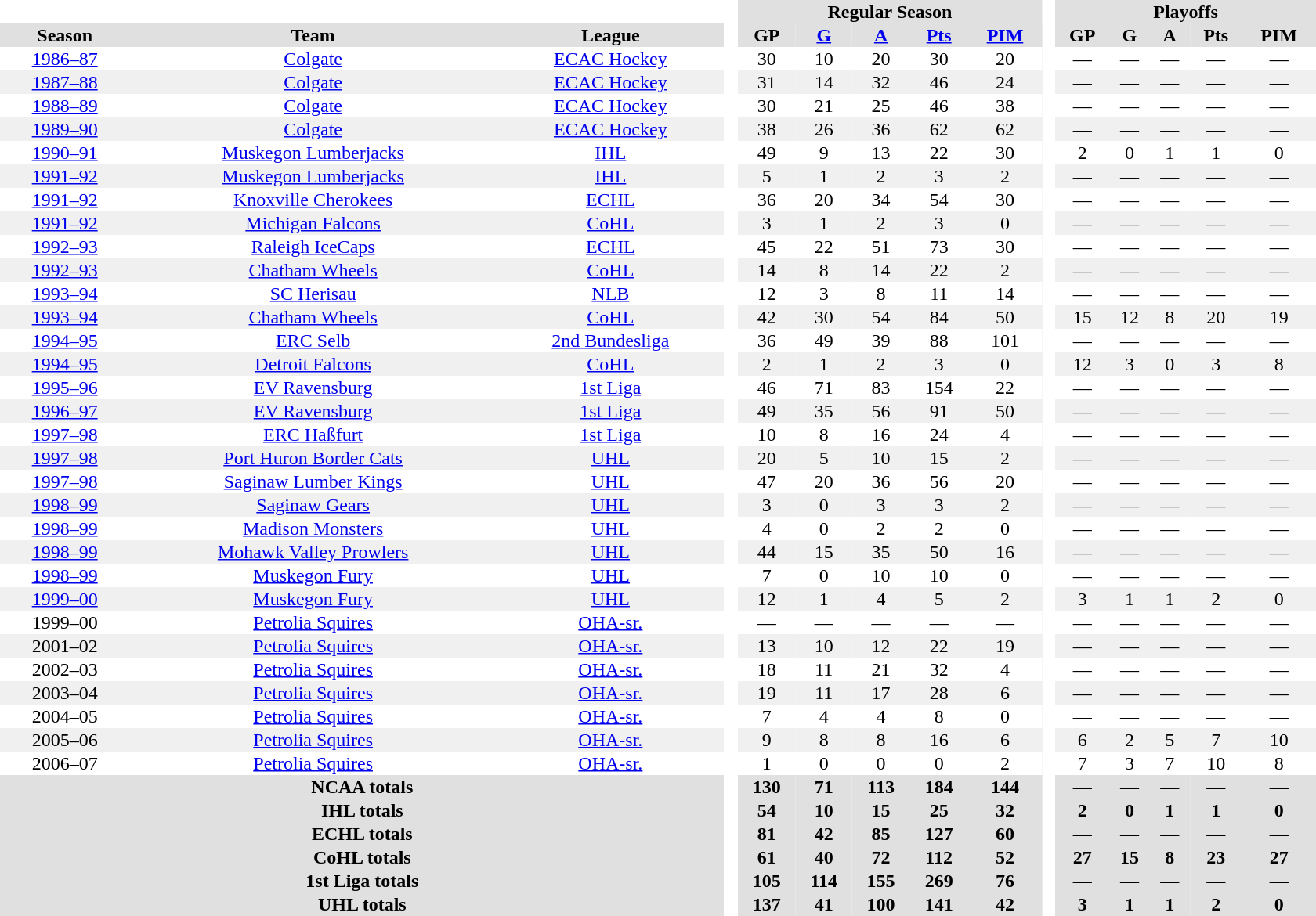<table border="0" cellpadding="1" cellspacing="0" style="text-align:center; width:70em">
<tr bgcolor="#e0e0e0">
<th colspan="3"  bgcolor="#ffffff"> </th>
<th rowspan="99" bgcolor="#ffffff"> </th>
<th colspan="5">Regular Season</th>
<th rowspan="99" bgcolor="#ffffff"> </th>
<th colspan="5">Playoffs</th>
</tr>
<tr bgcolor="#e0e0e0">
<th>Season</th>
<th>Team</th>
<th>League</th>
<th>GP</th>
<th><a href='#'>G</a></th>
<th><a href='#'>A</a></th>
<th><a href='#'>Pts</a></th>
<th><a href='#'>PIM</a></th>
<th>GP</th>
<th>G</th>
<th>A</th>
<th>Pts</th>
<th>PIM</th>
</tr>
<tr>
<td><a href='#'>1986–87</a></td>
<td><a href='#'>Colgate</a></td>
<td><a href='#'>ECAC Hockey</a></td>
<td>30</td>
<td>10</td>
<td>20</td>
<td>30</td>
<td>20</td>
<td>—</td>
<td>—</td>
<td>—</td>
<td>—</td>
<td>—</td>
</tr>
<tr bgcolor="f0f0f0">
<td><a href='#'>1987–88</a></td>
<td><a href='#'>Colgate</a></td>
<td><a href='#'>ECAC Hockey</a></td>
<td>31</td>
<td>14</td>
<td>32</td>
<td>46</td>
<td>24</td>
<td>—</td>
<td>—</td>
<td>—</td>
<td>—</td>
<td>—</td>
</tr>
<tr>
<td><a href='#'>1988–89</a></td>
<td><a href='#'>Colgate</a></td>
<td><a href='#'>ECAC Hockey</a></td>
<td>30</td>
<td>21</td>
<td>25</td>
<td>46</td>
<td>38</td>
<td>—</td>
<td>—</td>
<td>—</td>
<td>—</td>
<td>—</td>
</tr>
<tr bgcolor="f0f0f0">
<td><a href='#'>1989–90</a></td>
<td><a href='#'>Colgate</a></td>
<td><a href='#'>ECAC Hockey</a></td>
<td>38</td>
<td>26</td>
<td>36</td>
<td>62</td>
<td>62</td>
<td>—</td>
<td>—</td>
<td>—</td>
<td>—</td>
<td>—</td>
</tr>
<tr>
<td><a href='#'>1990–91</a></td>
<td><a href='#'>Muskegon Lumberjacks</a></td>
<td><a href='#'>IHL</a></td>
<td>49</td>
<td>9</td>
<td>13</td>
<td>22</td>
<td>30</td>
<td>2</td>
<td>0</td>
<td>1</td>
<td>1</td>
<td>0</td>
</tr>
<tr bgcolor="f0f0f0">
<td><a href='#'>1991–92</a></td>
<td><a href='#'>Muskegon Lumberjacks</a></td>
<td><a href='#'>IHL</a></td>
<td>5</td>
<td>1</td>
<td>2</td>
<td>3</td>
<td>2</td>
<td>—</td>
<td>—</td>
<td>—</td>
<td>—</td>
<td>—</td>
</tr>
<tr>
<td><a href='#'>1991–92</a></td>
<td><a href='#'>Knoxville Cherokees</a></td>
<td><a href='#'>ECHL</a></td>
<td>36</td>
<td>20</td>
<td>34</td>
<td>54</td>
<td>30</td>
<td>—</td>
<td>—</td>
<td>—</td>
<td>—</td>
<td>—</td>
</tr>
<tr bgcolor="f0f0f0">
<td><a href='#'>1991–92</a></td>
<td><a href='#'>Michigan Falcons</a></td>
<td><a href='#'>CoHL</a></td>
<td>3</td>
<td>1</td>
<td>2</td>
<td>3</td>
<td>0</td>
<td>—</td>
<td>—</td>
<td>—</td>
<td>—</td>
<td>—</td>
</tr>
<tr>
<td><a href='#'>1992–93</a></td>
<td><a href='#'>Raleigh IceCaps</a></td>
<td><a href='#'>ECHL</a></td>
<td>45</td>
<td>22</td>
<td>51</td>
<td>73</td>
<td>30</td>
<td>—</td>
<td>—</td>
<td>—</td>
<td>—</td>
<td>—</td>
</tr>
<tr bgcolor="f0f0f0">
<td><a href='#'>1992–93</a></td>
<td><a href='#'>Chatham Wheels</a></td>
<td><a href='#'>CoHL</a></td>
<td>14</td>
<td>8</td>
<td>14</td>
<td>22</td>
<td>2</td>
<td>—</td>
<td>—</td>
<td>—</td>
<td>—</td>
<td>—</td>
</tr>
<tr>
<td><a href='#'>1993–94</a></td>
<td><a href='#'>SC Herisau</a></td>
<td><a href='#'>NLB</a></td>
<td>12</td>
<td>3</td>
<td>8</td>
<td>11</td>
<td>14</td>
<td>—</td>
<td>—</td>
<td>—</td>
<td>—</td>
<td>—</td>
</tr>
<tr bgcolor="f0f0f0">
<td><a href='#'>1993–94</a></td>
<td><a href='#'>Chatham Wheels</a></td>
<td><a href='#'>CoHL</a></td>
<td>42</td>
<td>30</td>
<td>54</td>
<td>84</td>
<td>50</td>
<td>15</td>
<td>12</td>
<td>8</td>
<td>20</td>
<td>19</td>
</tr>
<tr>
<td><a href='#'>1994–95</a></td>
<td><a href='#'>ERC Selb</a></td>
<td><a href='#'>2nd Bundesliga</a></td>
<td>36</td>
<td>49</td>
<td>39</td>
<td>88</td>
<td>101</td>
<td>—</td>
<td>—</td>
<td>—</td>
<td>—</td>
<td>—</td>
</tr>
<tr bgcolor="f0f0f0">
<td><a href='#'>1994–95</a></td>
<td><a href='#'>Detroit Falcons</a></td>
<td><a href='#'>CoHL</a></td>
<td>2</td>
<td>1</td>
<td>2</td>
<td>3</td>
<td>0</td>
<td>12</td>
<td>3</td>
<td>0</td>
<td>3</td>
<td>8</td>
</tr>
<tr>
<td><a href='#'>1995–96</a></td>
<td><a href='#'>EV Ravensburg</a></td>
<td><a href='#'>1st Liga</a></td>
<td>46</td>
<td>71</td>
<td>83</td>
<td>154</td>
<td>22</td>
<td>—</td>
<td>—</td>
<td>—</td>
<td>—</td>
<td>—</td>
</tr>
<tr bgcolor="f0f0f0">
<td><a href='#'>1996–97</a></td>
<td><a href='#'>EV Ravensburg</a></td>
<td><a href='#'>1st Liga</a></td>
<td>49</td>
<td>35</td>
<td>56</td>
<td>91</td>
<td>50</td>
<td>—</td>
<td>—</td>
<td>—</td>
<td>—</td>
<td>—</td>
</tr>
<tr>
<td><a href='#'>1997–98</a></td>
<td><a href='#'>ERC Haßfurt</a></td>
<td><a href='#'>1st Liga</a></td>
<td>10</td>
<td>8</td>
<td>16</td>
<td>24</td>
<td>4</td>
<td>—</td>
<td>—</td>
<td>—</td>
<td>—</td>
<td>—</td>
</tr>
<tr bgcolor="f0f0f0">
<td><a href='#'>1997–98</a></td>
<td><a href='#'>Port Huron Border Cats</a></td>
<td><a href='#'>UHL</a></td>
<td>20</td>
<td>5</td>
<td>10</td>
<td>15</td>
<td>2</td>
<td>—</td>
<td>—</td>
<td>—</td>
<td>—</td>
<td>—</td>
</tr>
<tr>
<td><a href='#'>1997–98</a></td>
<td><a href='#'>Saginaw Lumber Kings</a></td>
<td><a href='#'>UHL</a></td>
<td>47</td>
<td>20</td>
<td>36</td>
<td>56</td>
<td>20</td>
<td>—</td>
<td>—</td>
<td>—</td>
<td>—</td>
<td>—</td>
</tr>
<tr bgcolor="f0f0f0">
<td><a href='#'>1998–99</a></td>
<td><a href='#'>Saginaw Gears</a></td>
<td><a href='#'>UHL</a></td>
<td>3</td>
<td>0</td>
<td>3</td>
<td>3</td>
<td>2</td>
<td>—</td>
<td>—</td>
<td>—</td>
<td>—</td>
<td>—</td>
</tr>
<tr>
<td><a href='#'>1998–99</a></td>
<td><a href='#'>Madison Monsters</a></td>
<td><a href='#'>UHL</a></td>
<td>4</td>
<td>0</td>
<td>2</td>
<td>2</td>
<td>0</td>
<td>—</td>
<td>—</td>
<td>—</td>
<td>—</td>
<td>—</td>
</tr>
<tr bgcolor="f0f0f0">
<td><a href='#'>1998–99</a></td>
<td><a href='#'>Mohawk Valley Prowlers</a></td>
<td><a href='#'>UHL</a></td>
<td>44</td>
<td>15</td>
<td>35</td>
<td>50</td>
<td>16</td>
<td>—</td>
<td>—</td>
<td>—</td>
<td>—</td>
<td>—</td>
</tr>
<tr>
<td><a href='#'>1998–99</a></td>
<td><a href='#'>Muskegon Fury</a></td>
<td><a href='#'>UHL</a></td>
<td>7</td>
<td>0</td>
<td>10</td>
<td>10</td>
<td>0</td>
<td>—</td>
<td>—</td>
<td>—</td>
<td>—</td>
<td>—</td>
</tr>
<tr bgcolor="f0f0f0">
<td><a href='#'>1999–00</a></td>
<td><a href='#'>Muskegon Fury</a></td>
<td><a href='#'>UHL</a></td>
<td>12</td>
<td>1</td>
<td>4</td>
<td>5</td>
<td>2</td>
<td>3</td>
<td>1</td>
<td>1</td>
<td>2</td>
<td>0</td>
</tr>
<tr>
<td>1999–00</td>
<td><a href='#'>Petrolia Squires</a></td>
<td><a href='#'>OHA-sr.</a></td>
<td>—</td>
<td>—</td>
<td>—</td>
<td>—</td>
<td>—</td>
<td>—</td>
<td>—</td>
<td>—</td>
<td>—</td>
<td>—</td>
</tr>
<tr bgcolor="f0f0f0">
<td>2001–02</td>
<td><a href='#'>Petrolia Squires</a></td>
<td><a href='#'>OHA-sr.</a></td>
<td>13</td>
<td>10</td>
<td>12</td>
<td>22</td>
<td>19</td>
<td>—</td>
<td>—</td>
<td>—</td>
<td>—</td>
<td>—</td>
</tr>
<tr>
<td>2002–03</td>
<td><a href='#'>Petrolia Squires</a></td>
<td><a href='#'>OHA-sr.</a></td>
<td>18</td>
<td>11</td>
<td>21</td>
<td>32</td>
<td>4</td>
<td>—</td>
<td>—</td>
<td>—</td>
<td>—</td>
<td>—</td>
</tr>
<tr bgcolor="f0f0f0">
<td>2003–04</td>
<td><a href='#'>Petrolia Squires</a></td>
<td><a href='#'>OHA-sr.</a></td>
<td>19</td>
<td>11</td>
<td>17</td>
<td>28</td>
<td>6</td>
<td>—</td>
<td>—</td>
<td>—</td>
<td>—</td>
<td>—</td>
</tr>
<tr>
<td>2004–05</td>
<td><a href='#'>Petrolia Squires</a></td>
<td><a href='#'>OHA-sr.</a></td>
<td>7</td>
<td>4</td>
<td>4</td>
<td>8</td>
<td>0</td>
<td>—</td>
<td>—</td>
<td>—</td>
<td>—</td>
<td>—</td>
</tr>
<tr bgcolor="f0f0f0">
<td>2005–06</td>
<td><a href='#'>Petrolia Squires</a></td>
<td><a href='#'>OHA-sr.</a></td>
<td>9</td>
<td>8</td>
<td>8</td>
<td>16</td>
<td>6</td>
<td>6</td>
<td>2</td>
<td>5</td>
<td>7</td>
<td>10</td>
</tr>
<tr>
<td>2006–07</td>
<td><a href='#'>Petrolia Squires</a></td>
<td><a href='#'>OHA-sr.</a></td>
<td>1</td>
<td>0</td>
<td>0</td>
<td>0</td>
<td>2</td>
<td>7</td>
<td>3</td>
<td>7</td>
<td>10</td>
<td>8</td>
</tr>
<tr bgcolor="#e0e0e0">
<th colspan="3">NCAA totals</th>
<th>130</th>
<th>71</th>
<th>113</th>
<th>184</th>
<th>144</th>
<th>—</th>
<th>—</th>
<th>—</th>
<th>—</th>
<th>—</th>
</tr>
<tr bgcolor="#e0e0e0">
<th colspan="3">IHL totals</th>
<th>54</th>
<th>10</th>
<th>15</th>
<th>25</th>
<th>32</th>
<th>2</th>
<th>0</th>
<th>1</th>
<th>1</th>
<th>0</th>
</tr>
<tr bgcolor="#e0e0e0">
<th colspan="3">ECHL totals</th>
<th>81</th>
<th>42</th>
<th>85</th>
<th>127</th>
<th>60</th>
<th>—</th>
<th>—</th>
<th>—</th>
<th>—</th>
<th>—</th>
</tr>
<tr bgcolor="#e0e0e0">
<th colspan="3">CoHL totals</th>
<th>61</th>
<th>40</th>
<th>72</th>
<th>112</th>
<th>52</th>
<th>27</th>
<th>15</th>
<th>8</th>
<th>23</th>
<th>27</th>
</tr>
<tr bgcolor="#e0e0e0">
<th colspan="3">1st Liga totals</th>
<th>105</th>
<th>114</th>
<th>155</th>
<th>269</th>
<th>76</th>
<th>—</th>
<th>—</th>
<th>—</th>
<th>—</th>
<th>—</th>
</tr>
<tr bgcolor="#e0e0e0">
<th colspan="3">UHL totals</th>
<th>137</th>
<th>41</th>
<th>100</th>
<th>141</th>
<th>42</th>
<th>3</th>
<th>1</th>
<th>1</th>
<th>2</th>
<th>0</th>
</tr>
</table>
